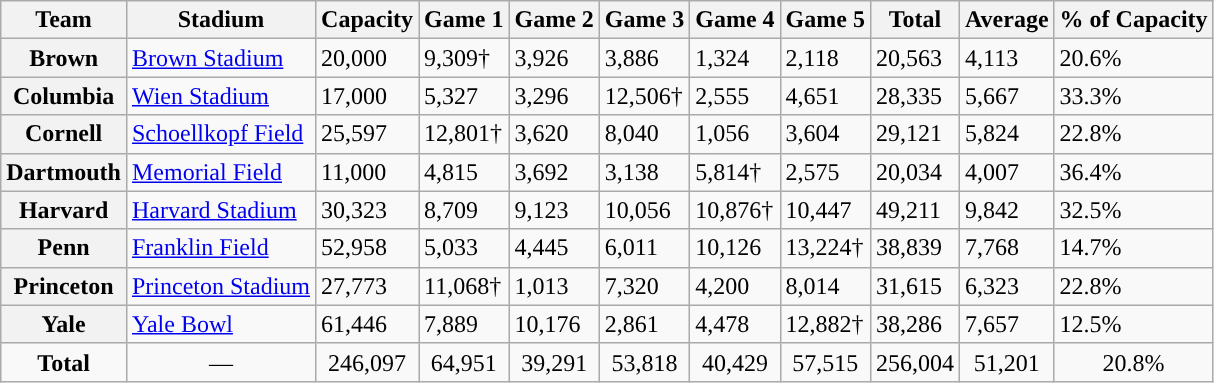<table class="wikitable sortable">
<tr>
<th>Team</th>
<th>Stadium</th>
<th>Capacity</th>
<th>Game 1</th>
<th>Game 2</th>
<th>Game 3</th>
<th>Game 4</th>
<th>Game 5</th>
<th>Total</th>
<th>Average</th>
<th>% of Capacity</th>
</tr>
<tr>
<th>Brown</th>
<td><a href='#'>Brown Stadium</a></td>
<td>20,000</td>
<td>9,309†</td>
<td>3,926</td>
<td>3,886</td>
<td>1,324</td>
<td>2,118</td>
<td>20,563</td>
<td>4,113</td>
<td>20.6%</td>
</tr>
<tr>
<th>Columbia</th>
<td><a href='#'>Wien Stadium</a></td>
<td>17,000</td>
<td>5,327</td>
<td>3,296</td>
<td>12,506†</td>
<td>2,555</td>
<td>4,651</td>
<td>28,335</td>
<td>5,667</td>
<td>33.3%</td>
</tr>
<tr>
<th>Cornell</th>
<td><a href='#'>Schoellkopf Field</a></td>
<td>25,597</td>
<td>12,801†</td>
<td>3,620</td>
<td>8,040</td>
<td>1,056</td>
<td>3,604</td>
<td>29,121</td>
<td>5,824</td>
<td>22.8%</td>
</tr>
<tr>
<th>Dartmouth</th>
<td><a href='#'>Memorial Field</a></td>
<td>11,000</td>
<td>4,815</td>
<td>3,692</td>
<td>3,138</td>
<td>5,814†</td>
<td>2,575</td>
<td>20,034</td>
<td>4,007</td>
<td>36.4%</td>
</tr>
<tr>
<th>Harvard</th>
<td><a href='#'>Harvard Stadium</a></td>
<td>30,323</td>
<td>8,709</td>
<td>9,123</td>
<td>10,056</td>
<td>10,876†</td>
<td>10,447</td>
<td>49,211</td>
<td>9,842</td>
<td>32.5%</td>
</tr>
<tr>
<th>Penn</th>
<td><a href='#'>Franklin Field</a></td>
<td>52,958</td>
<td>5,033</td>
<td>4,445</td>
<td>6,011</td>
<td>10,126</td>
<td>13,224†</td>
<td>38,839</td>
<td>7,768</td>
<td>14.7%</td>
</tr>
<tr>
<th>Princeton</th>
<td><a href='#'>Princeton Stadium</a></td>
<td>27,773</td>
<td>11,068†</td>
<td>1,013</td>
<td>7,320</td>
<td>4,200</td>
<td>8,014</td>
<td>31,615</td>
<td>6,323</td>
<td>22.8%</td>
</tr>
<tr>
<th>Yale</th>
<td><a href='#'>Yale Bowl</a></td>
<td>61,446</td>
<td>7,889</td>
<td>10,176</td>
<td>2,861</td>
<td>4,478</td>
<td>12,882†</td>
<td>38,286</td>
<td>7,657</td>
<td>12.5%</td>
</tr>
<tr>
<td align=center><strong>Total</strong></td>
<td align=center>—</td>
<td align=center>246,097</td>
<td align=center>64,951</td>
<td align=center>39,291</td>
<td align=center>53,818</td>
<td align=center>40,429</td>
<td align=center>57,515</td>
<td align=center>256,004</td>
<td align=center>51,201</td>
<td align=center>20.8%</td>
</tr>
</table>
